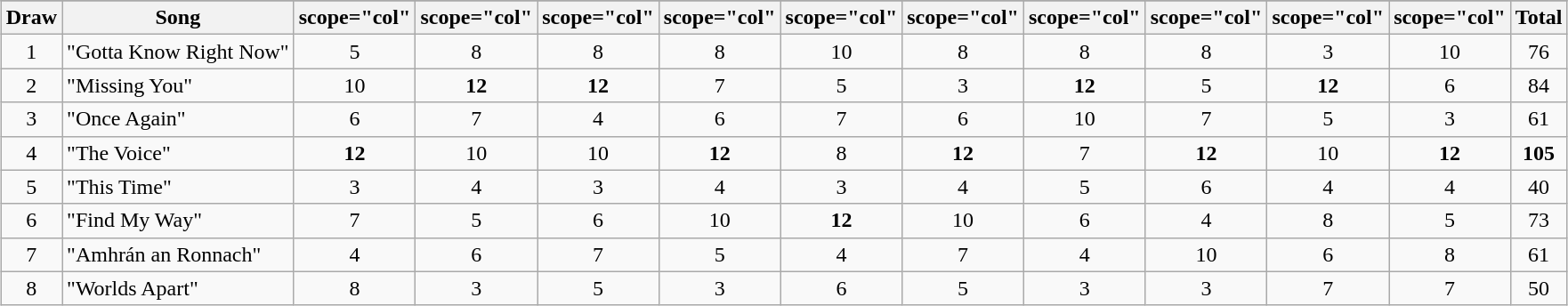<table class="wikitable plainrowheaders" style="margin: 1em auto 1em auto; text-align:center;">
<tr>
</tr>
<tr>
<th scope="col">Draw</th>
<th scope="col">Song</th>
<th>scope="col" </th>
<th>scope="col" </th>
<th>scope="col" </th>
<th>scope="col" </th>
<th>scope="col" </th>
<th>scope="col" </th>
<th>scope="col" </th>
<th>scope="col" </th>
<th>scope="col" </th>
<th>scope="col" </th>
<th scope="col">Total</th>
</tr>
<tr --->
<td>1</td>
<td align="left">"Gotta Know Right Now"</td>
<td>5</td>
<td>8</td>
<td>8</td>
<td>8</td>
<td>10</td>
<td>8</td>
<td>8</td>
<td>8</td>
<td>3</td>
<td>10</td>
<td>76</td>
</tr>
<tr --->
<td>2</td>
<td align="left">"Missing You"</td>
<td>10</td>
<td><strong>12</strong></td>
<td><strong>12</strong></td>
<td>7</td>
<td>5</td>
<td>3</td>
<td><strong>12</strong></td>
<td>5</td>
<td><strong>12</strong></td>
<td>6</td>
<td>84</td>
</tr>
<tr --->
<td>3</td>
<td align="left">"Once Again"</td>
<td>6</td>
<td>7</td>
<td>4</td>
<td>6</td>
<td>7</td>
<td>6</td>
<td>10</td>
<td>7</td>
<td>5</td>
<td>3</td>
<td>61</td>
</tr>
<tr --->
<td>4</td>
<td align="left">"The Voice"</td>
<td><strong>12</strong></td>
<td>10</td>
<td>10</td>
<td><strong>12</strong></td>
<td>8</td>
<td><strong>12</strong></td>
<td>7</td>
<td><strong>12</strong></td>
<td>10</td>
<td><strong>12</strong></td>
<td><strong>105</strong></td>
</tr>
<tr --->
<td>5</td>
<td align="left">"This Time"</td>
<td>3</td>
<td>4</td>
<td>3</td>
<td>4</td>
<td>3</td>
<td>4</td>
<td>5</td>
<td>6</td>
<td>4</td>
<td>4</td>
<td>40</td>
</tr>
<tr --->
<td>6</td>
<td align="left">"Find My Way"</td>
<td>7</td>
<td>5</td>
<td>6</td>
<td>10</td>
<td><strong>12</strong></td>
<td>10</td>
<td>6</td>
<td>4</td>
<td>8</td>
<td>5</td>
<td>73</td>
</tr>
<tr --->
<td>7</td>
<td align="left">"Amhrán an Ronnach"</td>
<td>4</td>
<td>6</td>
<td>7</td>
<td>5</td>
<td>4</td>
<td>7</td>
<td>4</td>
<td>10</td>
<td>6</td>
<td>8</td>
<td>61</td>
</tr>
<tr --->
<td>8</td>
<td align="left">"Worlds Apart"</td>
<td>8</td>
<td>3</td>
<td>5</td>
<td>3</td>
<td>6</td>
<td>5</td>
<td>3</td>
<td>3</td>
<td>7</td>
<td>7</td>
<td>50</td>
</tr>
</table>
